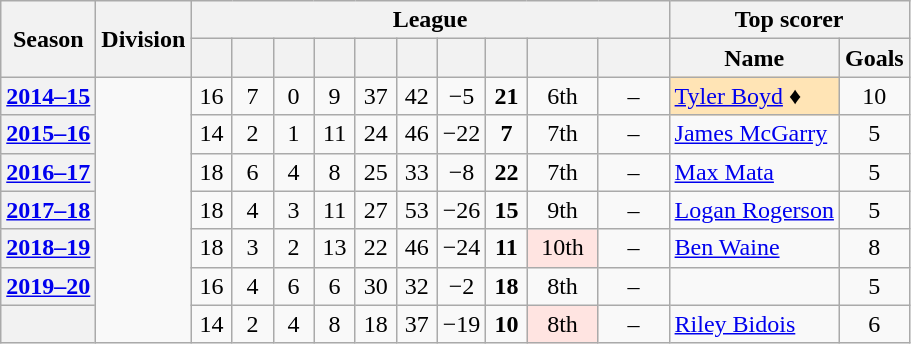<table class="wikitable" style="text-align: center">
<tr>
<th rowspan=2>Season</th>
<th rowspan=2>Division</th>
<th colspan=10>League</th>
<th colspan=2>Top scorer</th>
</tr>
<tr>
<th width=20px></th>
<th width=20px></th>
<th width=20px></th>
<th width=20px></th>
<th width=20px></th>
<th width=20px></th>
<th width=25px></th>
<th width=20px></th>
<th width=40px></th>
<th width=40px></th>
<th>Name</th>
<th>Goals</th>
</tr>
<tr>
<th><a href='#'>2014–15</a></th>
<td rowspan=7></td>
<td>16</td>
<td>7</td>
<td>0</td>
<td>9</td>
<td>37</td>
<td>42</td>
<td>−5</td>
<td><strong>21</strong></td>
<td>6th</td>
<td>–</td>
<td style="background:#FFE4B5; text-align:left"> <a href='#'>Tyler Boyd</a> ♦</td>
<td>10</td>
</tr>
<tr>
<th><a href='#'>2015–16</a></th>
<td>14</td>
<td>2</td>
<td>1</td>
<td>11</td>
<td>24</td>
<td>46</td>
<td>−22</td>
<td><strong>7</strong></td>
<td>7th</td>
<td>–</td>
<td style=text-align:left> <a href='#'>James McGarry</a></td>
<td>5</td>
</tr>
<tr>
<th><a href='#'>2016–17</a></th>
<td>18</td>
<td>6</td>
<td>4</td>
<td>8</td>
<td>25</td>
<td>33</td>
<td>−8</td>
<td><strong>22</strong></td>
<td>7th</td>
<td>–</td>
<td style=text-align:left> <a href='#'>Max Mata</a></td>
<td>5</td>
</tr>
<tr>
<th><a href='#'>2017–18</a></th>
<td>18</td>
<td>4</td>
<td>3</td>
<td>11</td>
<td>27</td>
<td>53</td>
<td>−26</td>
<td><strong>15</strong></td>
<td>9th</td>
<td>–</td>
<td style=text-align:left> <a href='#'>Logan Rogerson</a></td>
<td>5</td>
</tr>
<tr>
<th><a href='#'>2018–19</a></th>
<td>18</td>
<td>3</td>
<td>2</td>
<td>13</td>
<td>22</td>
<td>46</td>
<td>−24</td>
<td><strong>11</strong></td>
<td style="background:#FFE4E1">10th</td>
<td>–</td>
<td style=text-align:left> <a href='#'>Ben Waine</a></td>
<td>8</td>
</tr>
<tr>
<th><a href='#'>2019–20</a></th>
<td>16</td>
<td>4</td>
<td>6</td>
<td>6</td>
<td>30</td>
<td>32</td>
<td>−2</td>
<td><strong>18</strong></td>
<td>8th</td>
<td>–</td>
<td style=text-align:left></td>
<td>5</td>
</tr>
<tr>
<th></th>
<td>14</td>
<td>2</td>
<td>4</td>
<td>8</td>
<td>18</td>
<td>37</td>
<td>−19</td>
<td><strong>10</strong></td>
<td style="background:#FFE4E1">8th</td>
<td>–</td>
<td style=text-align:left> <a href='#'>Riley Bidois</a></td>
<td>6</td>
</tr>
</table>
